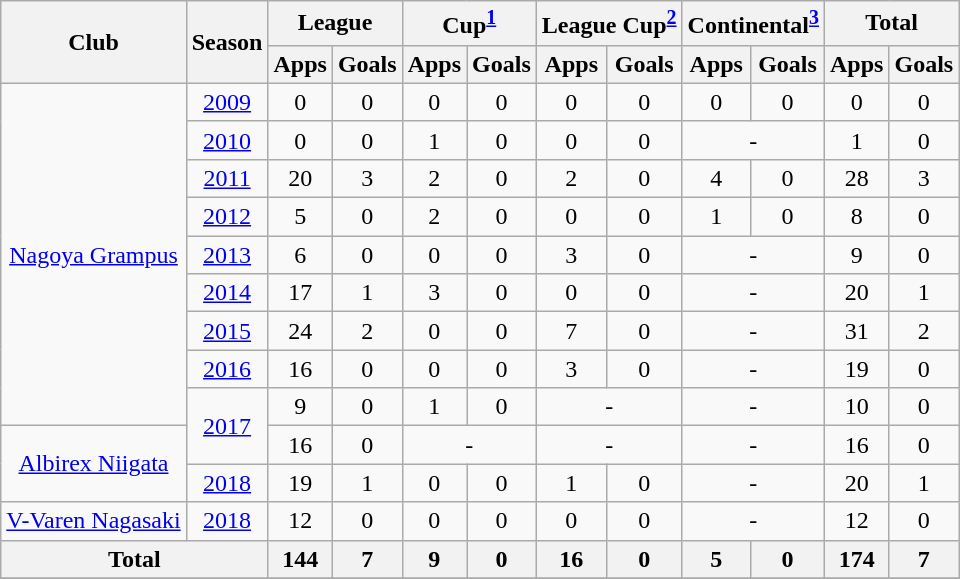<table class="wikitable" style="text-align:center;">
<tr>
<th rowspan="2">Club</th>
<th rowspan="2">Season</th>
<th colspan="2">League</th>
<th colspan="2">Cup<sup><a href='#'>1</a></sup></th>
<th colspan="2">League Cup<sup><a href='#'>2</a></sup></th>
<th colspan="2">Continental<sup><a href='#'>3</a></sup></th>
<th colspan="2">Total</th>
</tr>
<tr>
<th>Apps</th>
<th>Goals</th>
<th>Apps</th>
<th>Goals</th>
<th>Apps</th>
<th>Goals</th>
<th>Apps</th>
<th>Goals</th>
<th>Apps</th>
<th>Goals</th>
</tr>
<tr>
<td rowspan="9"><a href='#'>Nagoya Grampus</a></td>
<td><a href='#'>2009</a></td>
<td>0</td>
<td>0</td>
<td>0</td>
<td>0</td>
<td>0</td>
<td>0</td>
<td>0</td>
<td>0</td>
<td>0</td>
<td>0</td>
</tr>
<tr>
<td><a href='#'>2010</a></td>
<td>0</td>
<td>0</td>
<td>1</td>
<td>0</td>
<td>0</td>
<td>0</td>
<td colspan="2">-</td>
<td>1</td>
<td>0</td>
</tr>
<tr>
<td><a href='#'>2011</a></td>
<td>20</td>
<td>3</td>
<td>2</td>
<td>0</td>
<td>2</td>
<td>0</td>
<td>4</td>
<td>0</td>
<td>28</td>
<td>3</td>
</tr>
<tr>
<td><a href='#'>2012</a></td>
<td>5</td>
<td>0</td>
<td>2</td>
<td>0</td>
<td>0</td>
<td>0</td>
<td>1</td>
<td>0</td>
<td>8</td>
<td>0</td>
</tr>
<tr>
<td><a href='#'>2013</a></td>
<td>6</td>
<td>0</td>
<td>0</td>
<td>0</td>
<td>3</td>
<td>0</td>
<td colspan="2">-</td>
<td>9</td>
<td>0</td>
</tr>
<tr>
<td><a href='#'>2014</a></td>
<td>17</td>
<td>1</td>
<td>3</td>
<td>0</td>
<td>0</td>
<td>0</td>
<td colspan="2">-</td>
<td>20</td>
<td>1</td>
</tr>
<tr>
<td><a href='#'>2015</a></td>
<td>24</td>
<td>2</td>
<td>0</td>
<td>0</td>
<td>7</td>
<td>0</td>
<td colspan="2">-</td>
<td>31</td>
<td>2</td>
</tr>
<tr>
<td><a href='#'>2016</a></td>
<td>16</td>
<td>0</td>
<td>0</td>
<td>0</td>
<td>3</td>
<td>0</td>
<td colspan="2">-</td>
<td>19</td>
<td>0</td>
</tr>
<tr>
<td rowspan="2"><a href='#'>2017</a></td>
<td>9</td>
<td>0</td>
<td>1</td>
<td>0</td>
<td colspan="2">-</td>
<td colspan="2">-</td>
<td>10</td>
<td>0</td>
</tr>
<tr>
<td rowspan="2"><a href='#'>Albirex Niigata</a></td>
<td>16</td>
<td>0</td>
<td colspan="2">-</td>
<td colspan="2">-</td>
<td colspan="2">-</td>
<td>16</td>
<td>0</td>
</tr>
<tr>
<td><a href='#'>2018</a></td>
<td>19</td>
<td>1</td>
<td>0</td>
<td>0</td>
<td>1</td>
<td>0</td>
<td colspan="2">-</td>
<td>20</td>
<td>1</td>
</tr>
<tr>
<td rowspan="1"><a href='#'>V-Varen Nagasaki</a></td>
<td><a href='#'>2018</a></td>
<td>12</td>
<td>0</td>
<td>0</td>
<td>0</td>
<td>0</td>
<td>0</td>
<td colspan="2">-</td>
<td>12</td>
<td>0</td>
</tr>
<tr>
<th colspan="2">Total</th>
<th>144</th>
<th>7</th>
<th>9</th>
<th>0</th>
<th>16</th>
<th>0</th>
<th>5</th>
<th>0</th>
<th>174</th>
<th>7</th>
</tr>
<tr>
</tr>
</table>
